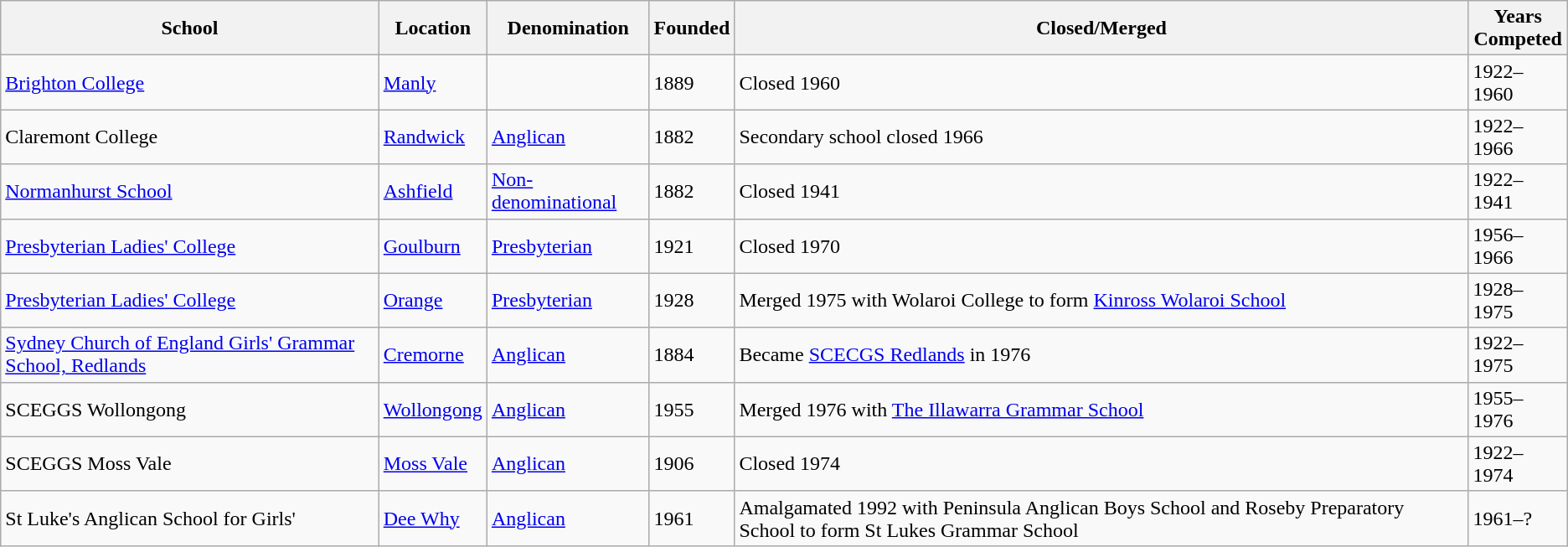<table class="wikitable">
<tr>
<th>School</th>
<th>Location</th>
<th>Denomination</th>
<th>Founded</th>
<th>Closed/Merged</th>
<th>Years<br>Competed</th>
</tr>
<tr>
<td><a href='#'>Brighton College</a></td>
<td><a href='#'>Manly</a></td>
<td></td>
<td>1889</td>
<td>Closed 1960</td>
<td>1922–1960</td>
</tr>
<tr>
<td>Claremont College</td>
<td><a href='#'>Randwick</a></td>
<td><a href='#'>Anglican</a></td>
<td>1882</td>
<td>Secondary school closed 1966</td>
<td>1922–1966</td>
</tr>
<tr>
<td><a href='#'>Normanhurst School</a></td>
<td><a href='#'>Ashfield</a></td>
<td><a href='#'>Non-denominational</a></td>
<td>1882</td>
<td>Closed 1941</td>
<td>1922–1941</td>
</tr>
<tr>
<td><a href='#'>Presbyterian Ladies' College</a></td>
<td><a href='#'>Goulburn</a></td>
<td><a href='#'>Presbyterian</a></td>
<td>1921</td>
<td>Closed 1970</td>
<td>1956–1966</td>
</tr>
<tr>
<td><a href='#'>Presbyterian Ladies' College</a></td>
<td><a href='#'>Orange</a></td>
<td><a href='#'>Presbyterian</a></td>
<td>1928</td>
<td>Merged 1975 with Wolaroi College to form <a href='#'>Kinross Wolaroi School</a></td>
<td>1928–1975</td>
</tr>
<tr>
<td><a href='#'>Sydney Church of England Girls' Grammar School, Redlands</a></td>
<td><a href='#'>Cremorne</a></td>
<td><a href='#'>Anglican</a></td>
<td>1884</td>
<td>Became <a href='#'>SCECGS Redlands</a> in 1976</td>
<td>1922–1975</td>
</tr>
<tr>
<td>SCEGGS Wollongong</td>
<td><a href='#'>Wollongong</a></td>
<td><a href='#'>Anglican</a></td>
<td>1955</td>
<td>Merged 1976 with <a href='#'>The Illawarra Grammar School</a></td>
<td>1955–1976</td>
</tr>
<tr>
<td>SCEGGS Moss Vale</td>
<td><a href='#'>Moss Vale</a></td>
<td><a href='#'>Anglican</a></td>
<td>1906</td>
<td>Closed 1974</td>
<td>1922–1974</td>
</tr>
<tr>
<td>St Luke's Anglican School for Girls'</td>
<td><a href='#'>Dee Why</a></td>
<td><a href='#'>Anglican</a></td>
<td>1961</td>
<td>Amalgamated 1992 with Peninsula Anglican Boys School and Roseby Preparatory School to form St Lukes Grammar School</td>
<td>1961–?</td>
</tr>
</table>
